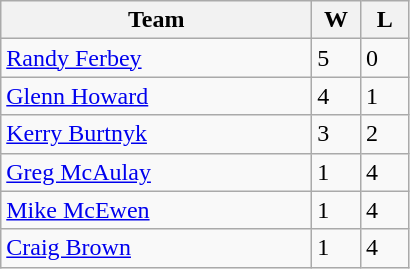<table class="wikitable">
<tr>
<th width="200px">Team</th>
<th width="25px">W</th>
<th width="25px">L</th>
</tr>
<tr>
<td> <a href='#'>Randy Ferbey</a></td>
<td>5</td>
<td>0</td>
</tr>
<tr>
<td> <a href='#'>Glenn Howard</a></td>
<td>4</td>
<td>1</td>
</tr>
<tr>
<td> <a href='#'>Kerry Burtnyk</a></td>
<td>3</td>
<td>2</td>
</tr>
<tr>
<td> <a href='#'>Greg McAulay</a></td>
<td>1</td>
<td>4</td>
</tr>
<tr>
<td> <a href='#'>Mike McEwen</a></td>
<td>1</td>
<td>4</td>
</tr>
<tr>
<td> <a href='#'>Craig Brown</a></td>
<td>1</td>
<td>4</td>
</tr>
</table>
